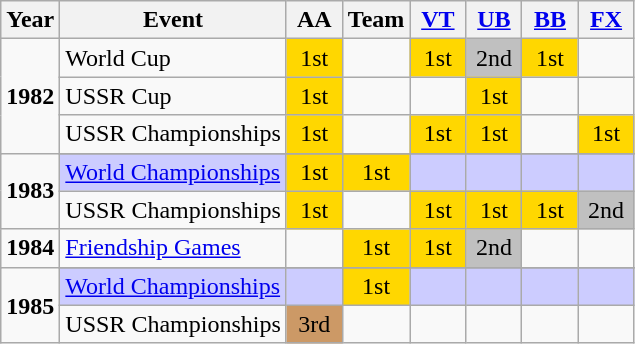<table class="wikitable sortable" style="text-align:center; font-size:100%;">
<tr>
<th align=center>Year</th>
<th align=center>Event</th>
<th width=30px>AA</th>
<th width=30px>Team</th>
<th width=30px><a href='#'>VT</a></th>
<th width=30px><a href='#'>UB</a></th>
<th width=30px><a href='#'>BB</a></th>
<th width=30px><a href='#'>FX</a></th>
</tr>
<tr>
<td rowspan="3"><strong>1982</strong></td>
<td align=left>World Cup</td>
<td bgcolor=gold>1st</td>
<td></td>
<td bgcolor=gold>1st</td>
<td bgcolor=silver>2nd</td>
<td bgcolor=gold>1st</td>
<td></td>
</tr>
<tr>
<td align=left>USSR Cup</td>
<td bgcolor=gold>1st</td>
<td></td>
<td></td>
<td bgcolor=gold>1st</td>
<td></td>
<td></td>
</tr>
<tr>
<td align=left>USSR Championships</td>
<td bgcolor=gold>1st</td>
<td></td>
<td bgcolor=gold>1st</td>
<td bgcolor=gold>1st</td>
<td></td>
<td bgcolor=gold>1st</td>
</tr>
<tr>
<td rowspan="3"><strong>1983</strong></td>
</tr>
<tr bgcolor=#CCCCFF>
<td align=left><a href='#'>World Championships</a></td>
<td bgcolor=gold>1st</td>
<td bgcolor=gold>1st</td>
<td></td>
<td></td>
<td></td>
<td></td>
</tr>
<tr>
<td align=left>USSR Championships</td>
<td bgcolor=gold>1st</td>
<td></td>
<td bgcolor=gold>1st</td>
<td bgcolor=gold>1st</td>
<td bgcolor=gold>1st</td>
<td bgcolor=silver>2nd</td>
</tr>
<tr>
<td rowspan="1"><strong>1984</strong></td>
<td align=left><a href='#'>Friendship Games</a></td>
<td></td>
<td bgcolor=gold>1st</td>
<td bgcolor=gold>1st</td>
<td bgcolor=silver>2nd</td>
<td></td>
<td></td>
</tr>
<tr>
<td rowspan="3"><strong>1985</strong></td>
</tr>
<tr bgcolor=#CCCCFF>
<td align=left><a href='#'>World Championships</a></td>
<td></td>
<td bgcolor=gold>1st</td>
<td></td>
<td></td>
<td></td>
<td></td>
</tr>
<tr>
<td align=left>USSR Championships</td>
<td bgcolor=CC9966>3rd</td>
<td></td>
<td></td>
<td></td>
<td></td>
<td></td>
</tr>
</table>
